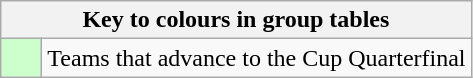<table class="wikitable" style="text-align: center;">
<tr>
<th colspan=2>Key to colours in group tables</th>
</tr>
<tr>
<td style="background:#cfc; width:20px;"></td>
<td align=left>Teams that advance to the Cup Quarterfinal</td>
</tr>
</table>
